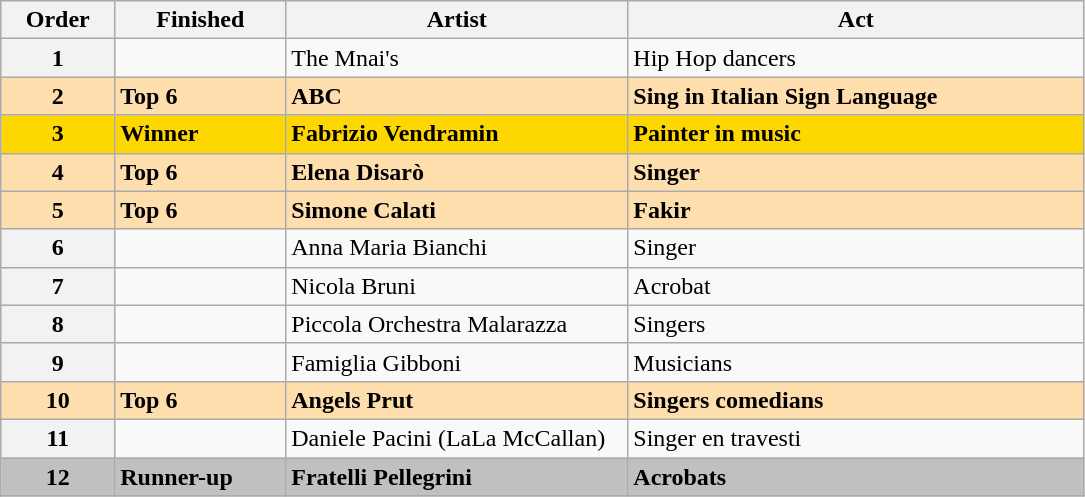<table class="wikitable">
<tr>
<th width="10%">Order</th>
<th width="15%">Finished</th>
<th width="30%">Artist</th>
<th width="40%">Act</th>
</tr>
<tr>
<th>1</th>
<td></td>
<td>The Mnai's</td>
<td>Hip Hop dancers</td>
</tr>
<tr>
<th style="background-color:navajowhite;">2</th>
<td style="background-color:navajowhite;"><strong>Top 6</strong></td>
<td style="background-color:navajowhite;"><strong>ABC</strong></td>
<td style="background-color:navajowhite;"><strong>Sing in Italian Sign Language</strong></td>
</tr>
<tr>
<th style="background-color:gold">3</th>
<td style="background-color:gold"><strong>Winner</strong></td>
<td style="background-color:gold"><strong>Fabrizio Vendramin</strong></td>
<td style="background-color:gold"><strong>Painter in music</strong></td>
</tr>
<tr>
<th style="background-color:navajowhite;">4</th>
<td style="background-color:navajowhite;"><strong>Top 6</strong></td>
<td style="background-color:navajowhite;"><strong>Elena Disarò</strong></td>
<td style="background-color:navajowhite;"><strong>Singer</strong></td>
</tr>
<tr>
<th style="background-color:navajowhite;">5</th>
<td style="background-color:navajowhite;"><strong>Top 6</strong></td>
<td style="background-color:navajowhite;"><strong>Simone Calati</strong></td>
<td style="background-color:navajowhite;"><strong>Fakir</strong></td>
</tr>
<tr>
<th>6</th>
<td></td>
<td>Anna Maria Bianchi</td>
<td>Singer</td>
</tr>
<tr>
<th>7</th>
<td></td>
<td>Nicola Bruni</td>
<td>Acrobat</td>
</tr>
<tr>
<th>8</th>
<td></td>
<td>Piccola Orchestra Malarazza</td>
<td>Singers</td>
</tr>
<tr>
<th>9</th>
<td></td>
<td>Famiglia Gibboni</td>
<td>Musicians</td>
</tr>
<tr>
<th style="background-color:navajowhite;">10</th>
<td style="background-color:navajowhite;"><strong>Top 6</strong></td>
<td style="background-color:navajowhite;"><strong>Angels Prut</strong></td>
<td style="background-color:navajowhite;"><strong>Singers comedians</strong></td>
</tr>
<tr>
<th>11</th>
<td></td>
<td>Daniele Pacini (LaLa McCallan)</td>
<td>Singer en travesti</td>
</tr>
<tr>
<th style="background-color:silver">12</th>
<td style="background-color:silver"><strong>Runner-up</strong></td>
<td style="background-color:silver"><strong>Fratelli Pellegrini</strong></td>
<td style="background-color:silver"><strong>Acrobats</strong></td>
</tr>
<tr>
</tr>
</table>
